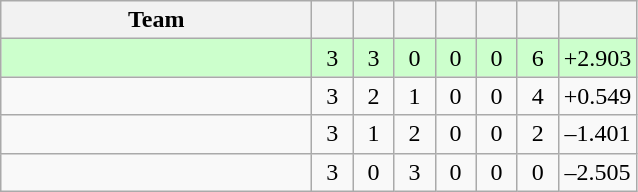<table class="wikitable" style="text-align:center">
<tr>
<th width=200>Team</th>
<th width=20></th>
<th width=20></th>
<th width=20></th>
<th width=20></th>
<th width=20></th>
<th width=20></th>
<th width=45></th>
</tr>
<tr bgcolor=ccffcc>
<td align="left"></td>
<td>3</td>
<td>3</td>
<td>0</td>
<td>0</td>
<td>0</td>
<td>6</td>
<td>+2.903</td>
</tr>
<tr>
<td align="left"></td>
<td>3</td>
<td>2</td>
<td>1</td>
<td>0</td>
<td>0</td>
<td>4</td>
<td>+0.549</td>
</tr>
<tr>
<td align="left"></td>
<td>3</td>
<td>1</td>
<td>2</td>
<td>0</td>
<td>0</td>
<td>2</td>
<td>–1.401</td>
</tr>
<tr>
<td align="left"></td>
<td>3</td>
<td>0</td>
<td>3</td>
<td>0</td>
<td>0</td>
<td>0</td>
<td>–2.505</td>
</tr>
</table>
